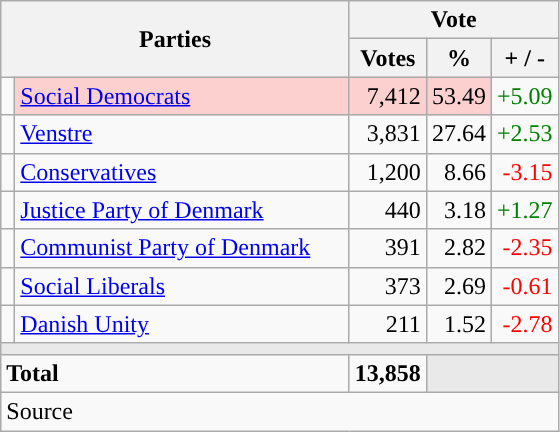<table class="wikitable" style="text-align:right;">
<tr>
<th style="text-align:centre;" rowspan="2" colspan="2" width="225">Parties</th>
<th colspan="3">Vote</th>
</tr>
<tr>
<th width="15">Votes</th>
<th width="15">%</th>
<th width="15">+ / -</th>
</tr>
<tr>
<td width="2" style="color:inherit;background:"></td>
<td bgcolor=#fbd0ce  align="left"><a href='#'>Social Democrats</a></td>
<td bgcolor=#fbd0ce>7,412</td>
<td bgcolor=#fbd0ce>53.49</td>
<td style=color:green;>+5.09</td>
</tr>
<tr>
<td width="2" style="color:inherit;background:"></td>
<td align="left"><a href='#'>Venstre</a></td>
<td>3,831</td>
<td>27.64</td>
<td style=color:green;>+2.53</td>
</tr>
<tr>
<td width="2" style="color:inherit;background:"></td>
<td align="left"><a href='#'>Conservatives</a></td>
<td>1,200</td>
<td>8.66</td>
<td style=color:red;>-3.15</td>
</tr>
<tr>
<td width="2" style="color:inherit;background:"></td>
<td align="left"><a href='#'>Justice Party of Denmark</a></td>
<td>440</td>
<td>3.18</td>
<td style=color:green;>+1.27</td>
</tr>
<tr>
<td width="2" style="color:inherit;background:"></td>
<td align="left"><a href='#'>Communist Party of Denmark</a></td>
<td>391</td>
<td>2.82</td>
<td style=color:red;>-2.35</td>
</tr>
<tr>
<td width="2" style="color:inherit;background:"></td>
<td align="left"><a href='#'>Social Liberals</a></td>
<td>373</td>
<td>2.69</td>
<td style=color:red;>-0.61</td>
</tr>
<tr>
<td width="2" style="color:inherit;background:"></td>
<td align="left"><a href='#'>Danish Unity</a></td>
<td>211</td>
<td>1.52</td>
<td style=color:red;>-2.78</td>
</tr>
<tr>
<td colspan="7" bgcolor="#E9E9E9"></td>
</tr>
<tr>
<td align="left" colspan="2"><strong>Total</strong></td>
<td><strong>13,858</strong></td>
<td bgcolor="#E9E9E9" colspan="2"></td>
</tr>
<tr>
<td align="left" colspan="6">Source</td>
</tr>
</table>
